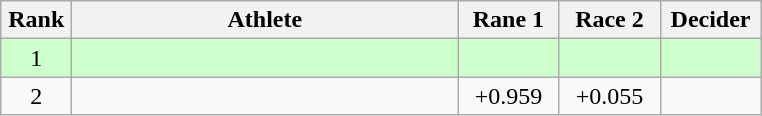<table class=wikitable style="text-align:center">
<tr>
<th width=40>Rank</th>
<th width=250>Athlete</th>
<th width=60>Rane 1</th>
<th width=60>Race 2</th>
<th width=60>Decider</th>
</tr>
<tr bgcolor=ccffcc>
<td>1</td>
<td align=left></td>
<td></td>
<td></td>
<td></td>
</tr>
<tr>
<td>2</td>
<td align=left></td>
<td>+0.959</td>
<td>+0.055</td>
<td></td>
</tr>
</table>
